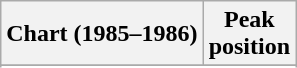<table class="wikitable plainrowheaders" style="text-align:center">
<tr>
<th>Chart (1985–1986)</th>
<th>Peak<br>position</th>
</tr>
<tr>
</tr>
<tr>
</tr>
</table>
